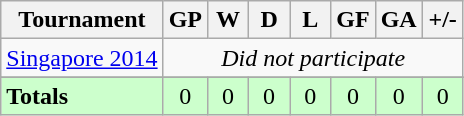<table class="wikitable" style="text-align:center;">
<tr>
<th>Tournament</th>
<th width=20>GP</th>
<th width=20>W</th>
<th width=20>D</th>
<th width=20>L</th>
<th width=20>GF</th>
<th width=20>GA</th>
<th width=20>+/-</th>
</tr>
<tr>
<td style="text-align:left;"><a href='#'>Singapore 2014</a></td>
<td colspan=7><em>Did not participate</em></td>
</tr>
<tr>
</tr>
<tr style="background:#ccffcc;">
<td style="text-align:left;"><strong>Totals</strong></td>
<td>0</td>
<td>0</td>
<td>0</td>
<td>0</td>
<td>0</td>
<td>0</td>
<td>0</td>
</tr>
</table>
